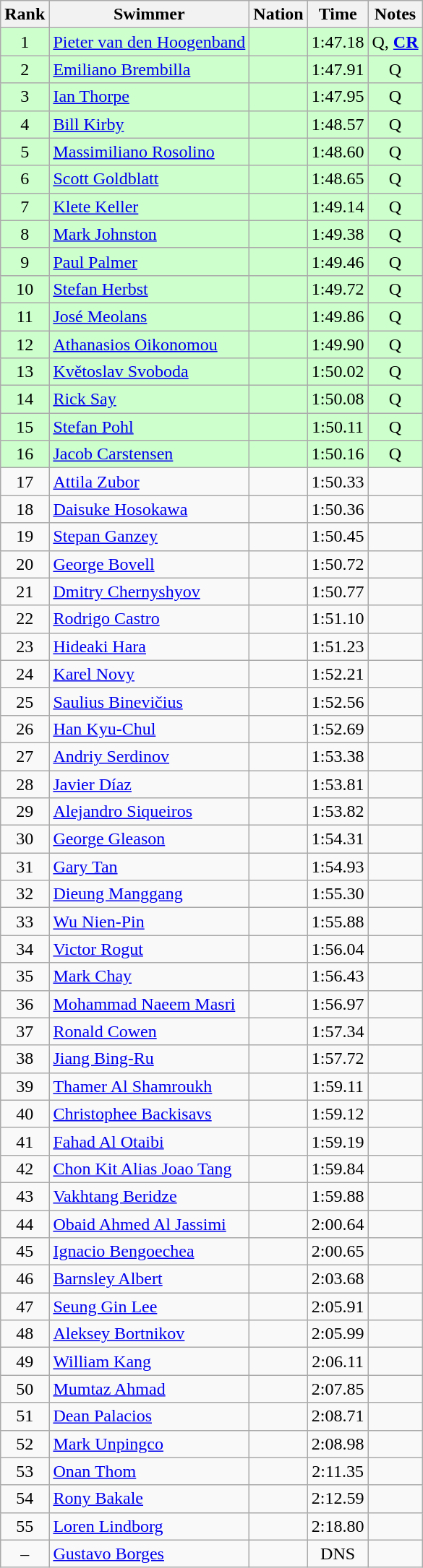<table class="wikitable sortable" style="text-align:center">
<tr>
<th>Rank</th>
<th>Swimmer</th>
<th>Nation</th>
<th>Time</th>
<th>Notes</th>
</tr>
<tr bgcolor=ccffcc>
<td>1</td>
<td align=left><a href='#'>Pieter van den Hoogenband</a></td>
<td align=left></td>
<td>1:47.18</td>
<td>Q, <strong><a href='#'>CR</a></strong></td>
</tr>
<tr bgcolor=ccffcc>
<td>2</td>
<td align=left><a href='#'>Emiliano Brembilla</a></td>
<td align=left></td>
<td>1:47.91</td>
<td>Q</td>
</tr>
<tr bgcolor=ccffcc>
<td>3</td>
<td align=left><a href='#'>Ian Thorpe</a></td>
<td align=left></td>
<td>1:47.95</td>
<td>Q</td>
</tr>
<tr bgcolor=ccffcc>
<td>4</td>
<td align=left><a href='#'>Bill Kirby</a></td>
<td align=left></td>
<td>1:48.57</td>
<td>Q</td>
</tr>
<tr bgcolor=ccffcc>
<td>5</td>
<td align=left><a href='#'>Massimiliano Rosolino</a></td>
<td align=left></td>
<td>1:48.60</td>
<td>Q</td>
</tr>
<tr bgcolor=ccffcc>
<td>6</td>
<td align=left><a href='#'>Scott Goldblatt</a></td>
<td align=left></td>
<td>1:48.65</td>
<td>Q</td>
</tr>
<tr bgcolor=ccffcc>
<td>7</td>
<td align=left><a href='#'>Klete Keller</a></td>
<td align=left></td>
<td>1:49.14</td>
<td>Q</td>
</tr>
<tr bgcolor=ccffcc>
<td>8</td>
<td align=left><a href='#'>Mark Johnston</a></td>
<td align=left></td>
<td>1:49.38</td>
<td>Q</td>
</tr>
<tr bgcolor=ccffcc>
<td>9</td>
<td align=left><a href='#'>Paul Palmer</a></td>
<td align=left></td>
<td>1:49.46</td>
<td>Q</td>
</tr>
<tr bgcolor=ccffcc>
<td>10</td>
<td align=left><a href='#'>Stefan Herbst</a></td>
<td align=left></td>
<td>1:49.72</td>
<td>Q</td>
</tr>
<tr bgcolor=ccffcc>
<td>11</td>
<td align=left><a href='#'>José Meolans</a></td>
<td align=left></td>
<td>1:49.86</td>
<td>Q</td>
</tr>
<tr bgcolor=ccffcc>
<td>12</td>
<td align=left><a href='#'>Athanasios Oikonomou</a></td>
<td align=left></td>
<td>1:49.90</td>
<td>Q</td>
</tr>
<tr bgcolor=ccffcc>
<td>13</td>
<td align=left><a href='#'>Květoslav Svoboda</a></td>
<td align=left></td>
<td>1:50.02</td>
<td>Q</td>
</tr>
<tr bgcolor=ccffcc>
<td>14</td>
<td align=left><a href='#'>Rick Say</a></td>
<td align=left></td>
<td>1:50.08</td>
<td>Q</td>
</tr>
<tr bgcolor=ccffcc>
<td>15</td>
<td align=left><a href='#'>Stefan Pohl</a></td>
<td align=left></td>
<td>1:50.11</td>
<td>Q</td>
</tr>
<tr bgcolor=ccffcc>
<td>16</td>
<td align=left><a href='#'>Jacob Carstensen</a></td>
<td align=left></td>
<td>1:50.16</td>
<td>Q</td>
</tr>
<tr>
<td>17</td>
<td align=left><a href='#'>Attila Zubor</a></td>
<td align=left></td>
<td>1:50.33</td>
<td></td>
</tr>
<tr>
<td>18</td>
<td align=left><a href='#'>Daisuke Hosokawa</a></td>
<td align=left></td>
<td>1:50.36</td>
<td></td>
</tr>
<tr>
<td>19</td>
<td align=left><a href='#'>Stepan Ganzey</a></td>
<td align=left></td>
<td>1:50.45</td>
<td></td>
</tr>
<tr>
<td>20</td>
<td align=left><a href='#'>George Bovell</a></td>
<td align=left></td>
<td>1:50.72</td>
<td></td>
</tr>
<tr>
<td>21</td>
<td align=left><a href='#'>Dmitry Chernyshyov</a></td>
<td align=left></td>
<td>1:50.77</td>
<td></td>
</tr>
<tr>
<td>22</td>
<td align=left><a href='#'>Rodrigo Castro</a></td>
<td align=left></td>
<td>1:51.10</td>
<td></td>
</tr>
<tr>
<td>23</td>
<td align=left><a href='#'>Hideaki Hara</a></td>
<td align=left></td>
<td>1:51.23</td>
<td></td>
</tr>
<tr>
<td>24</td>
<td align=left><a href='#'>Karel Novy</a></td>
<td align=left></td>
<td>1:52.21</td>
<td></td>
</tr>
<tr>
<td>25</td>
<td align=left><a href='#'>Saulius Binevičius</a></td>
<td align=left></td>
<td>1:52.56</td>
<td></td>
</tr>
<tr>
<td>26</td>
<td align=left><a href='#'>Han Kyu-Chul</a></td>
<td align=left></td>
<td>1:52.69</td>
<td></td>
</tr>
<tr>
<td>27</td>
<td align=left><a href='#'>Andriy Serdinov</a></td>
<td align=left></td>
<td>1:53.38</td>
<td></td>
</tr>
<tr>
<td>28</td>
<td align=left><a href='#'>Javier Díaz</a></td>
<td align=left></td>
<td>1:53.81</td>
<td></td>
</tr>
<tr>
<td>29</td>
<td align=left><a href='#'>Alejandro Siqueiros</a></td>
<td align=left></td>
<td>1:53.82</td>
<td></td>
</tr>
<tr>
<td>30</td>
<td align=left><a href='#'>George Gleason</a></td>
<td align=left></td>
<td>1:54.31</td>
<td></td>
</tr>
<tr>
<td>31</td>
<td align=left><a href='#'>Gary Tan</a></td>
<td align=left></td>
<td>1:54.93</td>
<td></td>
</tr>
<tr>
<td>32</td>
<td align=left><a href='#'>Dieung Manggang</a></td>
<td align=left></td>
<td>1:55.30</td>
<td></td>
</tr>
<tr>
<td>33</td>
<td align=left><a href='#'>Wu Nien-Pin</a></td>
<td align=left></td>
<td>1:55.88</td>
<td></td>
</tr>
<tr>
<td>34</td>
<td align=left><a href='#'>Victor Rogut</a></td>
<td align=left></td>
<td>1:56.04</td>
<td></td>
</tr>
<tr>
<td>35</td>
<td align=left><a href='#'>Mark Chay</a></td>
<td align=left></td>
<td>1:56.43</td>
<td></td>
</tr>
<tr>
<td>36</td>
<td align=left><a href='#'>Mohammad Naeem Masri</a></td>
<td align=left></td>
<td>1:56.97</td>
<td></td>
</tr>
<tr>
<td>37</td>
<td align=left><a href='#'>Ronald Cowen</a></td>
<td align=left></td>
<td>1:57.34</td>
<td></td>
</tr>
<tr>
<td>38</td>
<td align=left><a href='#'>Jiang Bing-Ru</a></td>
<td align=left></td>
<td>1:57.72</td>
<td></td>
</tr>
<tr>
<td>39</td>
<td align=left><a href='#'>Thamer Al Shamroukh</a></td>
<td align=left></td>
<td>1:59.11</td>
<td></td>
</tr>
<tr>
<td>40</td>
<td align=left><a href='#'>Christophee Backisavs</a></td>
<td align=left></td>
<td>1:59.12</td>
<td></td>
</tr>
<tr>
<td>41</td>
<td align=left><a href='#'>Fahad Al Otaibi</a></td>
<td align=left></td>
<td>1:59.19</td>
<td></td>
</tr>
<tr>
<td>42</td>
<td align=left><a href='#'>Chon Kit Alias Joao Tang</a></td>
<td align=left></td>
<td>1:59.84</td>
<td></td>
</tr>
<tr>
<td>43</td>
<td align=left><a href='#'>Vakhtang Beridze</a></td>
<td align=left></td>
<td>1:59.88</td>
<td></td>
</tr>
<tr>
<td>44</td>
<td align=left><a href='#'>Obaid Ahmed Al Jassimi</a></td>
<td align=left></td>
<td>2:00.64</td>
<td></td>
</tr>
<tr>
<td>45</td>
<td align=left><a href='#'>Ignacio Bengoechea</a></td>
<td align=left></td>
<td>2:00.65</td>
<td></td>
</tr>
<tr>
<td>46</td>
<td align=left><a href='#'>Barnsley Albert</a></td>
<td align=left></td>
<td>2:03.68</td>
<td></td>
</tr>
<tr>
<td>47</td>
<td align=left><a href='#'>Seung Gin Lee</a></td>
<td align=left></td>
<td>2:05.91</td>
<td></td>
</tr>
<tr>
<td>48</td>
<td align=left><a href='#'>Aleksey Bortnikov</a></td>
<td align=left></td>
<td>2:05.99</td>
<td></td>
</tr>
<tr>
<td>49</td>
<td align=left><a href='#'>William Kang</a></td>
<td align=left></td>
<td>2:06.11</td>
<td></td>
</tr>
<tr>
<td>50</td>
<td align=left><a href='#'>Mumtaz Ahmad</a></td>
<td align=left></td>
<td>2:07.85</td>
<td></td>
</tr>
<tr>
<td>51</td>
<td align=left><a href='#'>Dean Palacios</a></td>
<td align=left></td>
<td>2:08.71</td>
<td></td>
</tr>
<tr>
<td>52</td>
<td align=left><a href='#'>Mark Unpingco</a></td>
<td align=left></td>
<td>2:08.98</td>
<td></td>
</tr>
<tr>
<td>53</td>
<td align=left><a href='#'>Onan Thom</a></td>
<td align=left></td>
<td>2:11.35</td>
<td></td>
</tr>
<tr>
<td>54</td>
<td align=left><a href='#'>Rony Bakale</a></td>
<td align=left></td>
<td>2:12.59</td>
<td></td>
</tr>
<tr>
<td>55</td>
<td align=left><a href='#'>Loren Lindborg</a></td>
<td align=left></td>
<td>2:18.80</td>
<td></td>
</tr>
<tr>
<td>–</td>
<td align=left><a href='#'>Gustavo Borges</a></td>
<td align=left></td>
<td>DNS</td>
<td></td>
</tr>
</table>
